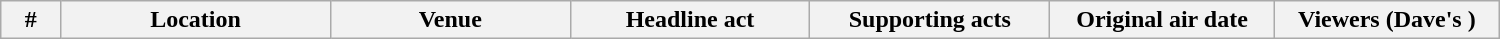<table class="wikitable plainrowheaders" style="width:1000px;">
<tr>
<th width="4%">#</th>
<th width="18%">Location</th>
<th width="16%">Venue</th>
<th width="16%">Headline act</th>
<th width="16%">Supporting acts</th>
<th width="15%">Original air date</th>
<th width="15%">Viewers (Dave's )<br>



</th>
</tr>
</table>
